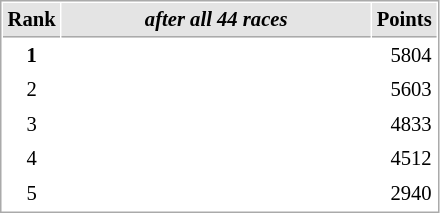<table cellspacing="1" cellpadding="3" style="border:1px solid #aaa; font-size:86%;">
<tr style="background:#e4e4e4;">
<th style="border-bottom:1px solid #aaa; width:10px;">Rank</th>
<th style="border-bottom:1px solid #aaa; width:200px; white-space:nowrap;"><em>after all 44 races</em> </th>
<th style="border-bottom:1px solid #aaa; width:20px;">Points</th>
</tr>
<tr>
<td style="text-align:center;"><strong>1</strong></td>
<td><strong></strong></td>
<td align="right">5804</td>
</tr>
<tr>
<td style="text-align:center;">2</td>
<td></td>
<td align="right">5603</td>
</tr>
<tr>
<td style="text-align:center;">3</td>
<td></td>
<td align="right">4833</td>
</tr>
<tr>
<td style="text-align:center;">4</td>
<td></td>
<td align="right">4512</td>
</tr>
<tr>
<td style="text-align:center;">5</td>
<td>  </td>
<td align="right">2940</td>
</tr>
</table>
